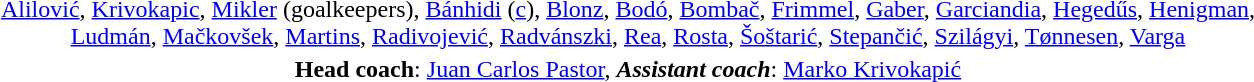<table style="text-align: center; margin-top: 1em; margin-left: auto; margin-right: auto">
<tr>
<td><a href='#'>Alilović</a>, <a href='#'>Krivokapic</a>, <a href='#'>Mikler</a> (goalkeepers), <a href='#'>Bánhidi</a> (<a href='#'>c</a>), <a href='#'>Blonz</a>, <a href='#'>Bodó</a>, <a href='#'>Bombač</a>, <a href='#'>Frimmel</a>, <a href='#'>Gaber</a>, <a href='#'>Garciandia</a>, <a href='#'>Hegedűs</a>, <a href='#'>Henigman</a>,<br><a href='#'>Ludmán</a>, <a href='#'>Mačkovšek</a>, <a href='#'>Martins</a>, <a href='#'>Radivojević</a>, <a href='#'>Radvánszki</a>, <a href='#'>Rea</a>, <a href='#'>Rosta</a>, <a href='#'>Šoštarić</a>, <a href='#'>Stepančić</a>, <a href='#'>Szilágyi</a>, <a href='#'>Tønnesen</a>, <a href='#'>Varga</a></td>
</tr>
<tr>
<td><strong>Head coach</strong>: <a href='#'>Juan Carlos Pastor</a>, <strong><em>Assistant coach</em></strong>: <a href='#'>Marko Krivokapić</a></td>
</tr>
</table>
